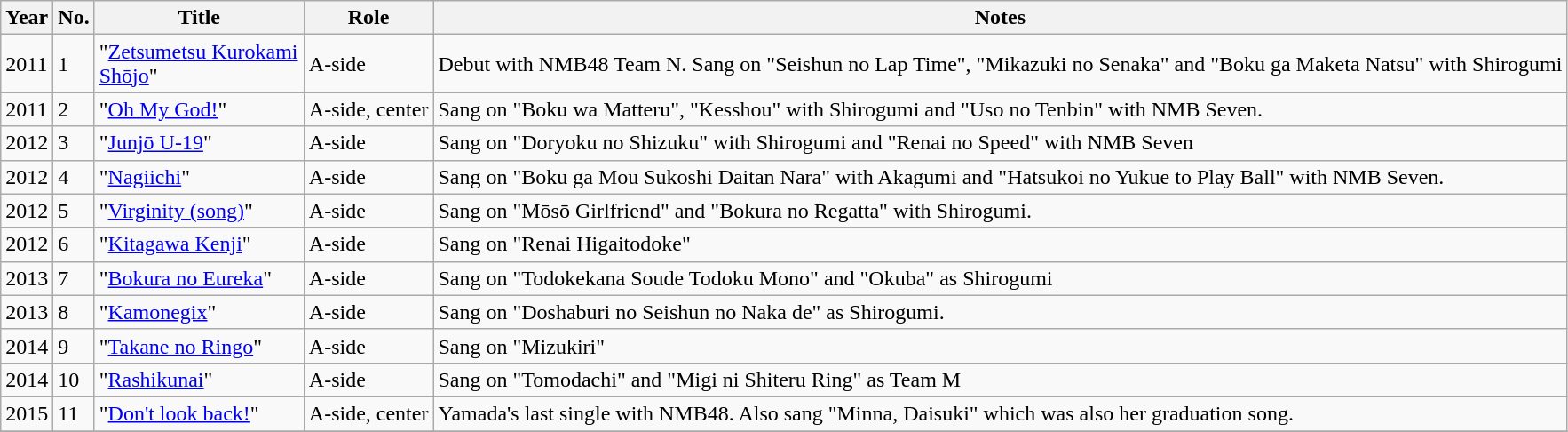<table class="wikitable">
<tr>
<th>Year</th>
<th data-sort-type="number">No. </th>
<th style="width:150px;">Title </th>
<th>Role </th>
<th class="unsortable">Notes </th>
</tr>
<tr>
<td>2011</td>
<td>1</td>
<td>"<a href='#'>Zetsumetsu Kurokami Shōjo</a>"</td>
<td>A-side</td>
<td>Debut with NMB48 Team N. Sang on "Seishun no Lap Time", "Mikazuki no Senaka" and "Boku ga Maketa Natsu" with Shirogumi</td>
</tr>
<tr>
<td>2011</td>
<td>2</td>
<td>"<a href='#'>Oh My God!</a>"</td>
<td>A-side, center</td>
<td>Sang on "Boku wa Matteru", "Kesshou" with Shirogumi and "Uso no Tenbin" with NMB Seven.</td>
</tr>
<tr>
<td>2012</td>
<td>3</td>
<td>"<a href='#'>Junjō U-19</a>"</td>
<td>A-side</td>
<td>Sang on "Doryoku no Shizuku" with Shirogumi and "Renai no Speed" with NMB Seven</td>
</tr>
<tr>
<td>2012</td>
<td>4</td>
<td>"<a href='#'>Nagiichi</a>"</td>
<td>A-side</td>
<td>Sang on "Boku ga Mou Sukoshi Daitan Nara" with Akagumi and "Hatsukoi no Yukue to Play Ball" with NMB Seven.</td>
</tr>
<tr>
<td>2012</td>
<td>5</td>
<td>"<a href='#'>Virginity (song)</a>"</td>
<td>A-side</td>
<td>Sang on "Mōsō Girlfriend" and "Bokura no Regatta" with Shirogumi.</td>
</tr>
<tr>
<td>2012</td>
<td>6</td>
<td>"<a href='#'>Kitagawa Kenji</a>"</td>
<td>A-side</td>
<td>Sang on "Renai Higaitodoke"</td>
</tr>
<tr>
<td>2013</td>
<td>7</td>
<td>"<a href='#'>Bokura no Eureka</a>"</td>
<td>A-side</td>
<td>Sang on "Todokekana Soude Todoku Mono" and "Okuba" as Shirogumi</td>
</tr>
<tr>
<td>2013</td>
<td>8</td>
<td>"<a href='#'>Kamonegix</a>"</td>
<td>A-side</td>
<td>Sang on "Doshaburi no Seishun no Naka de" as Shirogumi.</td>
</tr>
<tr>
<td>2014</td>
<td>9</td>
<td>"<a href='#'>Takane no Ringo</a>"</td>
<td>A-side</td>
<td>Sang on "Mizukiri"</td>
</tr>
<tr>
<td>2014</td>
<td>10</td>
<td>"<a href='#'>Rashikunai</a>"</td>
<td>A-side</td>
<td>Sang on "Tomodachi" and "Migi ni Shiteru Ring" as Team M</td>
</tr>
<tr>
<td>2015</td>
<td>11</td>
<td>"<a href='#'>Don't look back!</a>"</td>
<td>A-side, center</td>
<td>Yamada's last single with NMB48. Also sang "Minna, Daisuki" which was also her graduation song.</td>
</tr>
<tr>
</tr>
</table>
